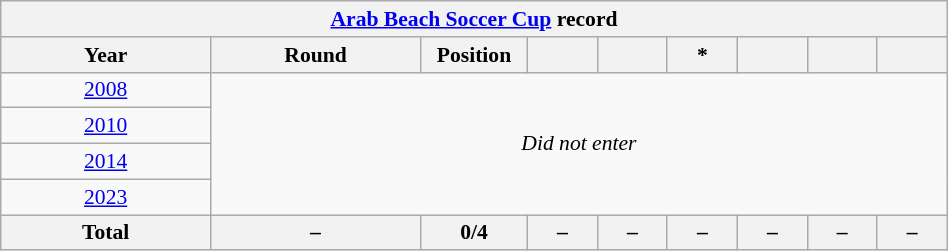<table class="wikitable" width="50%" style="font-size:90%; text-align:center;">
<tr>
<th colspan="9"><a href='#'>Arab Beach Soccer Cup</a> record</th>
</tr>
<tr>
<th width="15%">Year</th>
<th width="15%">Round</th>
<th width="5%">Position</th>
<th width="5%"></th>
<th width="5%"></th>
<th width="5%">*</th>
<th width="5%"></th>
<th width="5%"></th>
<th width="5%"></th>
</tr>
<tr>
<td> <a href='#'>2008</a></td>
<td colspan="8" rowspan="4"><em>Did not enter</em></td>
</tr>
<tr>
<td> <a href='#'>2010</a></td>
</tr>
<tr>
<td> <a href='#'>2014</a></td>
</tr>
<tr>
<td> <a href='#'>2023</a></td>
</tr>
<tr>
<th>Total</th>
<th>–</th>
<th>0/4</th>
<th>–</th>
<th>–</th>
<th>–</th>
<th>–</th>
<th>–</th>
<th>–</th>
</tr>
</table>
